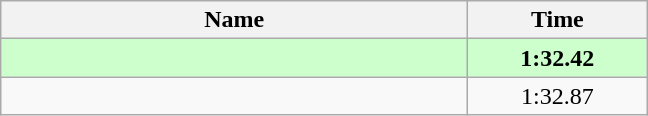<table class="wikitable" style="text-align:center;">
<tr>
<th style="width:19em">Name</th>
<th style="width:7em">Time</th>
</tr>
<tr bgcolor=ccffcc>
<td align=left><strong></strong></td>
<td><strong>1:32.42</strong></td>
</tr>
<tr>
<td align=left></td>
<td>1:32.87</td>
</tr>
</table>
